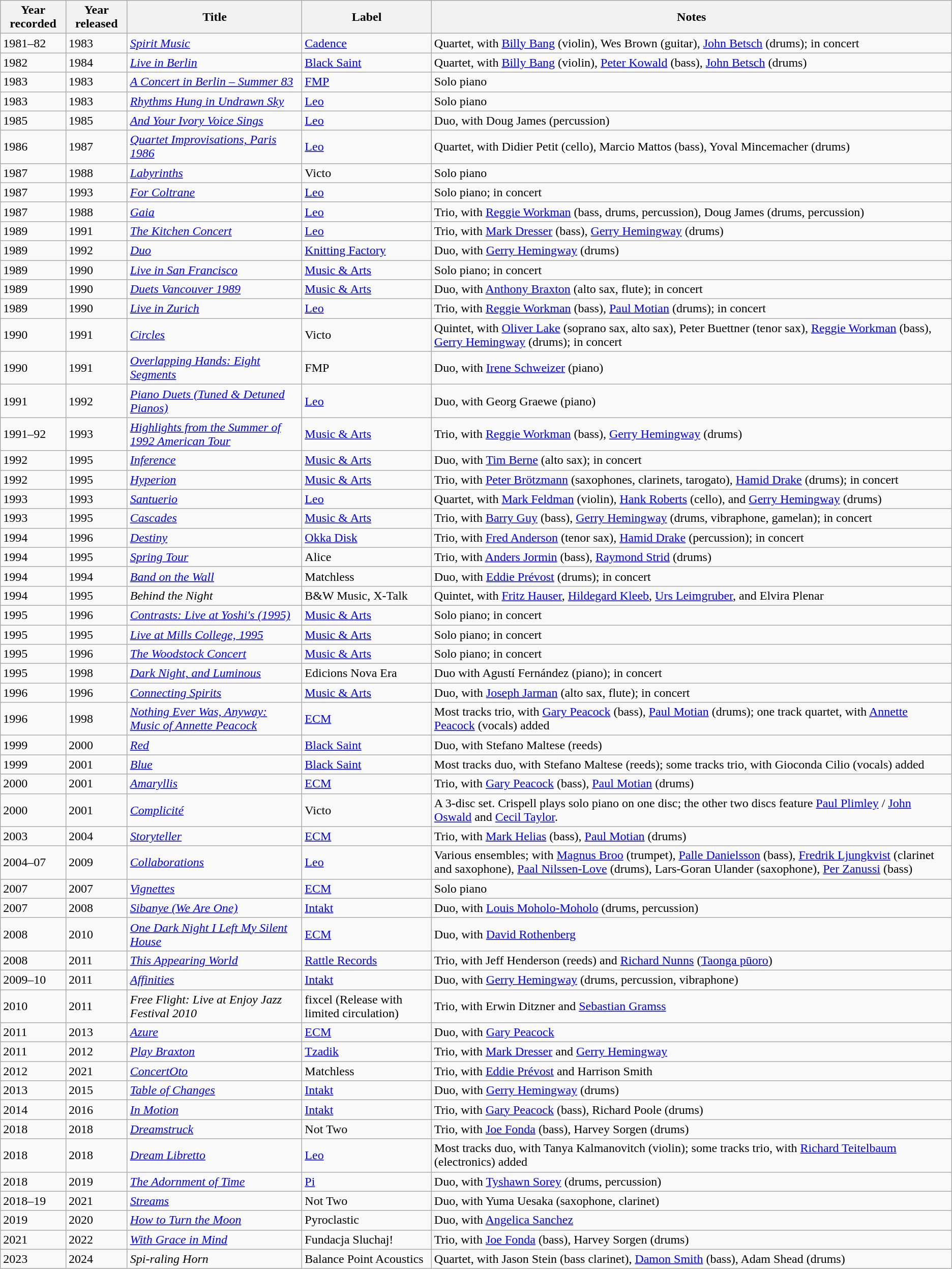<table class="wikitable sortable">
<tr>
<th>Year recorded</th>
<th>Year released</th>
<th>Title</th>
<th>Label</th>
<th>Notes</th>
</tr>
<tr>
<td>1981–82</td>
<td>1983</td>
<td><em><a href='#'>Spirit Music</a></em></td>
<td><a href='#'>Cadence</a></td>
<td>Quartet, with <a href='#'>Billy Bang</a> (violin), Wes Brown (guitar), <a href='#'>John Betsch</a> (drums); in concert</td>
</tr>
<tr>
<td>1982</td>
<td>1984</td>
<td><em><a href='#'>Live in Berlin</a></em></td>
<td><a href='#'>Black Saint</a></td>
<td>Quartet, with <a href='#'>Billy Bang</a> (violin), <a href='#'>Peter Kowald</a> (bass), <a href='#'>John Betsch</a> (drums)</td>
</tr>
<tr>
<td>1983</td>
<td>1983</td>
<td><em><a href='#'>A Concert in Berlin – Summer 83</a></em></td>
<td><a href='#'>FMP</a></td>
<td>Solo piano</td>
</tr>
<tr>
<td>1983</td>
<td>1983</td>
<td><em><a href='#'>Rhythms Hung in Undrawn Sky</a></em></td>
<td><a href='#'>Leo</a></td>
<td>Solo piano</td>
</tr>
<tr>
<td>1985</td>
<td>1985</td>
<td><em><a href='#'>And Your Ivory Voice Sings</a></em></td>
<td><a href='#'>Leo</a></td>
<td>Duo, with Doug James (percussion)</td>
</tr>
<tr>
<td>1986</td>
<td>1987</td>
<td><em><a href='#'>Quartet Improvisations, Paris 1986</a></em></td>
<td><a href='#'>Leo</a></td>
<td>Quartet, with Didier Petit (cello), Marcio Mattos (bass), Yoval Mincemacher (drums)</td>
</tr>
<tr>
<td>1987</td>
<td>1988</td>
<td><em><a href='#'>Labyrinths</a></em></td>
<td>Victo</td>
<td>Solo piano</td>
</tr>
<tr>
<td>1987</td>
<td>1993</td>
<td><em><a href='#'>For Coltrane</a></em></td>
<td><a href='#'>Leo</a></td>
<td>Solo piano; in concert</td>
</tr>
<tr>
<td>1987</td>
<td>1988</td>
<td><em><a href='#'>Gaia</a></em></td>
<td><a href='#'>Leo</a></td>
<td>Trio, with <a href='#'>Reggie Workman</a> (bass, drums, percussion), Doug James (drums, percussion)</td>
</tr>
<tr>
<td>1989</td>
<td>1991</td>
<td><em><a href='#'>The Kitchen Concert</a></em></td>
<td><a href='#'>Leo</a></td>
<td>Trio, with <a href='#'>Mark Dresser</a> (bass), <a href='#'>Gerry Hemingway</a> (drums)</td>
</tr>
<tr>
<td>1989</td>
<td>1992</td>
<td><em><a href='#'>Duo</a></em></td>
<td><a href='#'>Knitting Factory</a></td>
<td>Duo, with <a href='#'>Gerry Hemingway</a> (drums)</td>
</tr>
<tr>
<td>1989</td>
<td>1990</td>
<td><em><a href='#'>Live in San Francisco</a></em></td>
<td><a href='#'>Music & Arts</a></td>
<td>Solo piano; in concert</td>
</tr>
<tr>
<td>1989</td>
<td>1990</td>
<td><em><a href='#'>Duets Vancouver 1989</a></em></td>
<td><a href='#'>Music & Arts</a></td>
<td>Duo, with <a href='#'>Anthony Braxton</a> (alto sax, flute); in concert</td>
</tr>
<tr>
<td>1989</td>
<td>1990</td>
<td><em><a href='#'>Live in Zurich</a></em></td>
<td><a href='#'>Leo</a></td>
<td>Trio, with <a href='#'>Reggie Workman</a> (bass), <a href='#'>Paul Motian</a> (drums); in concert</td>
</tr>
<tr>
<td>1990</td>
<td>1991</td>
<td><em><a href='#'>Circles</a></em></td>
<td>Victo</td>
<td>Quintet, with <a href='#'>Oliver Lake</a> (soprano sax, alto sax), Peter Buettner (tenor sax), <a href='#'>Reggie Workman</a> (bass), <a href='#'>Gerry Hemingway</a> (drums); in concert</td>
</tr>
<tr>
<td>1990</td>
<td>1991</td>
<td><em><a href='#'>Overlapping Hands: Eight Segments</a></em></td>
<td>FMP</td>
<td>Duo, with <a href='#'>Irene Schweizer</a> (piano)</td>
</tr>
<tr>
<td>1991</td>
<td>1992</td>
<td><em><a href='#'>Piano Duets (Tuned & Detuned Pianos)</a></em></td>
<td><a href='#'>Leo</a></td>
<td>Duo, with Georg Graewe (piano)</td>
</tr>
<tr>
<td>1991–92</td>
<td>1993</td>
<td><em><a href='#'>Highlights from the Summer of 1992 American Tour</a></em></td>
<td><a href='#'>Music & Arts</a></td>
<td>Trio, with <a href='#'>Reggie Workman</a> (bass), <a href='#'>Gerry Hemingway</a> (drums)</td>
</tr>
<tr>
<td>1992</td>
<td>1995</td>
<td><em><a href='#'>Inference</a></em></td>
<td><a href='#'>Music & Arts</a></td>
<td>Duo, with <a href='#'>Tim Berne</a> (alto sax); in concert</td>
</tr>
<tr>
<td>1992</td>
<td>1995</td>
<td><em><a href='#'>Hyperion</a></em></td>
<td><a href='#'>Music & Arts</a></td>
<td>Trio, with <a href='#'>Peter Brötzmann</a> (saxophones, clarinets, tarogato), <a href='#'>Hamid Drake</a> (drums); in concert</td>
</tr>
<tr>
<td>1993</td>
<td>1993</td>
<td><em><a href='#'>Santuerio</a></em></td>
<td><a href='#'>Leo</a></td>
<td>Quartet, with <a href='#'>Mark Feldman</a> (violin), <a href='#'>Hank Roberts</a> (cello), and <a href='#'>Gerry Hemingway</a> (drums)</td>
</tr>
<tr>
<td>1993</td>
<td>1995</td>
<td><em><a href='#'>Cascades</a></em></td>
<td><a href='#'>Music & Arts</a></td>
<td>Trio, with <a href='#'>Barry Guy</a> (bass), <a href='#'>Gerry Hemingway</a> (drums, vibraphone, gamelan); in concert</td>
</tr>
<tr>
<td>1994</td>
<td>1996</td>
<td><em><a href='#'>Destiny</a></em></td>
<td><a href='#'>Okka Disk</a></td>
<td>Trio, with <a href='#'>Fred Anderson</a> (tenor sax), <a href='#'>Hamid Drake</a> (percussion); in concert</td>
</tr>
<tr>
<td>1994</td>
<td>1995</td>
<td><em><a href='#'>Spring Tour</a></em></td>
<td>Alice</td>
<td>Trio, with <a href='#'>Anders Jormin</a> (bass), <a href='#'>Raymond Strid</a> (drums)</td>
</tr>
<tr>
<td>1994</td>
<td>1994</td>
<td><em><a href='#'>Band on the Wall</a></em></td>
<td>Matchless</td>
<td>Duo, with <a href='#'>Eddie Prévost</a> (drums); in concert</td>
</tr>
<tr>
<td>1994</td>
<td>1995</td>
<td><em>Behind the Night</em></td>
<td>B&W Music, X-Talk</td>
<td>Quintet, with <a href='#'>Fritz Hauser</a>, <a href='#'>Hildegard Kleeb</a>, <a href='#'>Urs Leimgruber</a>, and Elvira Plenar</td>
</tr>
<tr>
<td>1995</td>
<td>1996</td>
<td><em><a href='#'>Contrasts: Live at Yoshi's (1995)</a></em></td>
<td><a href='#'>Music & Arts</a></td>
<td>Solo piano; in concert</td>
</tr>
<tr>
<td>1995</td>
<td>1995</td>
<td><em><a href='#'>Live at Mills College, 1995</a></em></td>
<td><a href='#'>Music & Arts</a></td>
<td>Solo piano; in concert</td>
</tr>
<tr>
<td>1995</td>
<td>1996</td>
<td><em><a href='#'>The Woodstock Concert</a></em></td>
<td><a href='#'>Music & Arts</a></td>
<td>Solo piano; in concert</td>
</tr>
<tr>
<td>1995</td>
<td>1998</td>
<td><em><a href='#'>Dark Night, and Luminous</a></em></td>
<td>Edicions Nova Era</td>
<td>Duo with Agustí Fernández (piano); in concert</td>
</tr>
<tr>
<td>1996</td>
<td>1996</td>
<td><em><a href='#'>Connecting Spirits</a></em></td>
<td><a href='#'>Music & Arts</a></td>
<td>Duo, with <a href='#'>Joseph Jarman</a> (alto sax, flute); in concert</td>
</tr>
<tr>
<td>1996</td>
<td>1998</td>
<td><em><a href='#'>Nothing Ever Was, Anyway: Music of Annette Peacock</a></em></td>
<td><a href='#'>ECM</a></td>
<td>Most tracks trio, with <a href='#'>Gary Peacock</a> (bass), <a href='#'>Paul Motian</a> (drums); one track quartet, with <a href='#'>Annette Peacock</a> (vocals) added</td>
</tr>
<tr>
<td>1999</td>
<td>2000</td>
<td><em><a href='#'>Red</a></em></td>
<td><a href='#'>Black Saint</a></td>
<td>Duo, with Stefano Maltese (reeds)</td>
</tr>
<tr>
<td>1999</td>
<td>2001</td>
<td><em><a href='#'>Blue</a></em></td>
<td><a href='#'>Black Saint</a></td>
<td>Most tracks duo, with Stefano Maltese (reeds); some tracks trio, with Gioconda Cilio (vocals) added</td>
</tr>
<tr>
<td>2000</td>
<td>2001</td>
<td><em><a href='#'>Amaryllis</a></em></td>
<td><a href='#'>ECM</a></td>
<td>Trio, with <a href='#'>Gary Peacock</a> (bass), <a href='#'>Paul Motian</a> (drums)</td>
</tr>
<tr>
<td>2000</td>
<td>2001</td>
<td><em><a href='#'>Complicité</a></em></td>
<td>Victo</td>
<td>A 3-disc set. Crispell plays solo piano on one disc; the other two discs feature <a href='#'>Paul Plimley</a> / <a href='#'>John Oswald</a> and <a href='#'>Cecil Taylor</a>.</td>
</tr>
<tr>
<td>2003</td>
<td>2004</td>
<td><em><a href='#'>Storyteller</a></em></td>
<td><a href='#'>ECM</a></td>
<td>Trio, with <a href='#'>Mark Helias</a> (bass), <a href='#'>Paul Motian</a> (drums)</td>
</tr>
<tr>
<td>2004–07</td>
<td>2009</td>
<td><em><a href='#'>Collaborations</a></em></td>
<td><a href='#'>Leo</a></td>
<td>Various ensembles; with <a href='#'>Magnus Broo</a> (trumpet), <a href='#'>Palle Danielsson</a> (bass), <a href='#'>Fredrik Ljungkvist</a> (clarinet and saxophone), <a href='#'>Paal Nilssen-Love</a> (drums), Lars-Goran Ulander (saxophone), <a href='#'>Per Zanussi</a> (bass)</td>
</tr>
<tr>
<td>2007</td>
<td>2007</td>
<td><em><a href='#'>Vignettes</a></em></td>
<td><a href='#'>ECM</a></td>
<td>Solo piano</td>
</tr>
<tr>
<td>2007</td>
<td>2008</td>
<td><em><a href='#'>Sibanye (We Are One)</a></em></td>
<td><a href='#'>Intakt</a></td>
<td>Duo, with <a href='#'>Louis Moholo-Moholo</a> (drums, percussion)</td>
</tr>
<tr>
<td>2008</td>
<td>2010</td>
<td><em><a href='#'>One Dark Night I Left My Silent House</a></em></td>
<td><a href='#'>ECM</a></td>
<td>Duo, with <a href='#'>David Rothenberg</a></td>
</tr>
<tr>
<td>2008</td>
<td>2011</td>
<td><em><a href='#'>This Appearing World</a></em></td>
<td><a href='#'>Rattle Records</a></td>
<td>Trio, with Jeff Henderson (reeds) and <a href='#'>Richard Nunns</a> (<a href='#'>Taonga pūoro</a>)</td>
</tr>
<tr>
<td>2009–10</td>
<td>2011</td>
<td><em><a href='#'>Affinities</a></em></td>
<td><a href='#'>Intakt</a></td>
<td>Duo, with <a href='#'>Gerry Hemingway</a> (drums, percussion, vibraphone)</td>
</tr>
<tr>
<td>2010</td>
<td>2011</td>
<td><em>Free Flight: Live at Enjoy Jazz Festival 2010</em></td>
<td>fixcel (Release with limited circulation)</td>
<td>Trio, with Erwin Ditzner and <a href='#'>Sebastian Gramss</a></td>
</tr>
<tr>
<td>2011</td>
<td>2013</td>
<td><em><a href='#'>Azure</a></em></td>
<td><a href='#'>ECM</a></td>
<td>Duo, with <a href='#'>Gary Peacock</a></td>
</tr>
<tr>
<td>2011</td>
<td>2012</td>
<td><em><a href='#'>Play Braxton</a></em></td>
<td><a href='#'>Tzadik</a></td>
<td>Trio, with <a href='#'>Mark Dresser</a> and <a href='#'>Gerry Hemingway</a></td>
</tr>
<tr>
<td>2012</td>
<td>2021</td>
<td><em><a href='#'>ConcertOto</a></em></td>
<td>Matchless</td>
<td>Trio, with <a href='#'>Eddie Prévost</a> and Harrison Smith</td>
</tr>
<tr>
<td>2013</td>
<td>2015</td>
<td><em><a href='#'>Table of Changes</a></em></td>
<td><a href='#'>Intakt</a></td>
<td>Duo, with <a href='#'>Gerry Hemingway</a> (drums)</td>
</tr>
<tr>
<td>2014</td>
<td>2016</td>
<td><em><a href='#'>In Motion</a></em></td>
<td><a href='#'>Intakt</a></td>
<td>Trio, with <a href='#'>Gary Peacock</a> (bass), Richard Poole (drums)</td>
</tr>
<tr>
<td>2018</td>
<td>2018</td>
<td><em><a href='#'>Dreamstruck</a></em></td>
<td Not Two Records>Not Two</td>
<td>Trio, with <a href='#'>Joe Fonda</a> (bass), Harvey Sorgen (drums)</td>
</tr>
<tr>
<td>2018</td>
<td>2018</td>
<td><em><a href='#'>Dream Libretto</a></em></td>
<td><a href='#'>Leo</a></td>
<td>Most tracks duo, with Tanya Kalmanovitch (violin); some tracks trio, with <a href='#'>Richard Teitelbaum</a> (electronics) added</td>
</tr>
<tr>
<td>2018</td>
<td>2019</td>
<td><em><a href='#'>The Adornment of Time</a></em></td>
<td><a href='#'>Pi</a></td>
<td>Duo, with <a href='#'>Tyshawn Sorey</a> (drums, percussion)</td>
</tr>
<tr>
<td>2018–19</td>
<td>2021</td>
<td><em><a href='#'>Streams</a></em></td>
<td>Not Two</td>
<td>Duo, with Yuma Uesaka (saxophone, clarinet)</td>
</tr>
<tr>
<td>2019</td>
<td>2020</td>
<td><em><a href='#'>How to Turn the Moon</a></em></td>
<td>Pyroclastic</td>
<td>Duo, with <a href='#'>Angelica Sanchez</a></td>
</tr>
<tr>
<td>2021</td>
<td>2022</td>
<td><em><a href='#'>With Grace in Mind</a></em></td>
<td>Fundacja Sluchaj!</td>
<td>Trio, with <a href='#'>Joe Fonda</a> (bass), Harvey Sorgen (drums)</td>
</tr>
<tr>
<td>2023</td>
<td>2024</td>
<td><em>Spi-raling Horn</em></td>
<td>Balance Point Acoustics</td>
<td>Quartet, with Jason Stein (bass clarinet), <a href='#'>Damon Smith</a> (bass), Adam Shead (drums)</td>
</tr>
</table>
